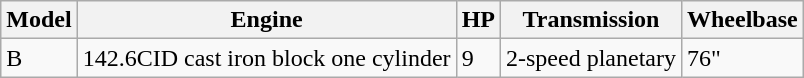<table class="wikitable">
<tr>
<th>Model</th>
<th>Engine</th>
<th>HP</th>
<th>Transmission</th>
<th>Wheelbase</th>
</tr>
<tr>
<td>B</td>
<td>142.6CID cast iron block one cylinder</td>
<td>9</td>
<td>2-speed planetary</td>
<td>76"</td>
</tr>
</table>
